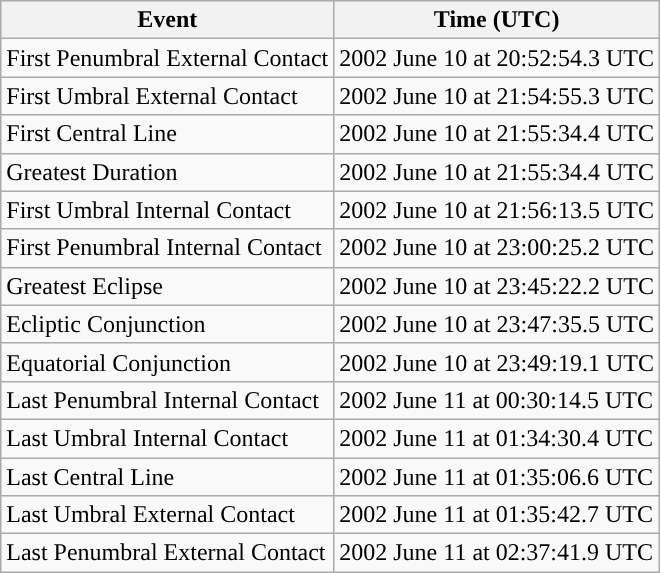<table class="wikitable">
<tr>
<th>Event</th>
<th>Time (UTC)</th>
</tr>
<tr>
<td>First Penumbral External Contact</td>
<td>2002 June 10 at 20:52:54.3 UTC</td>
</tr>
<tr>
<td>First Umbral External Contact</td>
<td>2002 June 10 at 21:54:55.3 UTC</td>
</tr>
<tr>
<td>First Central Line</td>
<td>2002 June 10 at 21:55:34.4 UTC</td>
</tr>
<tr>
<td>Greatest Duration</td>
<td>2002 June 10 at 21:55:34.4 UTC</td>
</tr>
<tr>
<td>First Umbral Internal Contact</td>
<td>2002 June 10 at 21:56:13.5 UTC</td>
</tr>
<tr>
<td>First Penumbral Internal Contact</td>
<td>2002 June 10 at 23:00:25.2 UTC</td>
</tr>
<tr>
<td>Greatest Eclipse</td>
<td>2002 June 10 at 23:45:22.2 UTC</td>
</tr>
<tr>
<td>Ecliptic Conjunction</td>
<td>2002 June 10 at 23:47:35.5 UTC</td>
</tr>
<tr>
<td>Equatorial Conjunction</td>
<td>2002 June 10 at 23:49:19.1 UTC</td>
</tr>
<tr>
<td>Last Penumbral Internal Contact</td>
<td>2002 June 11 at 00:30:14.5 UTC</td>
</tr>
<tr>
<td>Last Umbral Internal Contact</td>
<td>2002 June 11 at 01:34:30.4 UTC</td>
</tr>
<tr>
<td>Last Central Line</td>
<td>2002 June 11 at 01:35:06.6 UTC</td>
</tr>
<tr>
<td>Last Umbral External Contact</td>
<td>2002 June 11 at 01:35:42.7 UTC</td>
</tr>
<tr>
<td>Last Penumbral External Contact</td>
<td>2002 June 11 at 02:37:41.9 UTC</td>
</tr>
</table>
